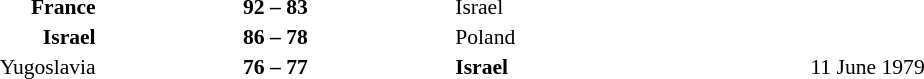<table width=75% cellspacing=1>
<tr>
<th width=25%></th>
<th width=25%></th>
<th width=25%></th>
</tr>
<tr style=font-size:90%>
<td align=right><strong>France</strong></td>
<td align=center><strong>92 – 83</strong></td>
<td>Israel</td>
</tr>
<tr style=font-size:90%>
<td align=right><strong>Israel</strong></td>
<td align=center><strong>86 – 78</strong></td>
<td>Poland</td>
</tr>
<tr style=font-size:90%>
<td align=right>Yugoslavia</td>
<td align=center><strong>76 – 77</strong></td>
<td><strong>Israel</strong></td>
<td>11 June 1979</td>
</tr>
</table>
